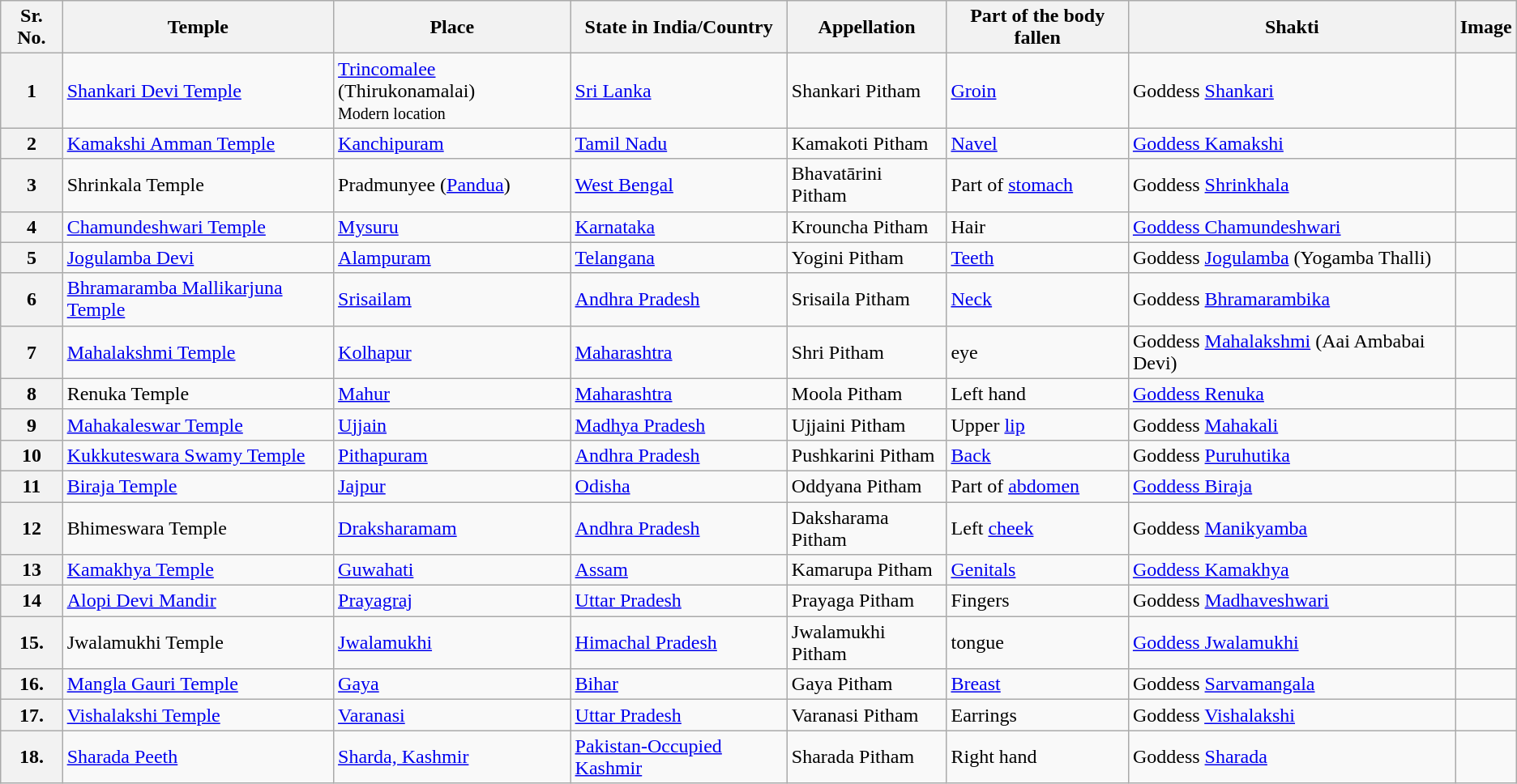<table class="wikitable">
<tr>
<th>Sr. No.</th>
<th>Temple</th>
<th>Place</th>
<th>State in India/Country</th>
<th>Appellation</th>
<th>Part of the body fallen</th>
<th>Shakti</th>
<th>Image</th>
</tr>
<tr>
<th>1</th>
<td><a href='#'>Shankari Devi Temple</a></td>
<td><a href='#'>Trincomalee</a> (Thirukonamalai)<br><small>Modern location</small></td>
<td><a href='#'>Sri Lanka</a></td>
<td>Shankari Pitham</td>
<td><a href='#'>Groin</a></td>
<td>Goddess <a href='#'>Shankari</a></td>
<td></td>
</tr>
<tr>
<th>2</th>
<td><a href='#'>Kamakshi Amman Temple</a></td>
<td><a href='#'>Kanchipuram</a></td>
<td><a href='#'>Tamil Nadu</a></td>
<td>Kamakoti Pitham</td>
<td><a href='#'>Navel</a></td>
<td><a href='#'>Goddess Kamakshi</a></td>
<td></td>
</tr>
<tr>
<th>3</th>
<td>Shrinkala Temple</td>
<td>Pradmunyee (<a href='#'>Pandua</a>)</td>
<td><a href='#'>West Bengal</a></td>
<td>Bhavatārini Pitham</td>
<td>Part of <a href='#'>stomach</a></td>
<td>Goddess <a href='#'>Shrinkhala</a></td>
<td></td>
</tr>
<tr>
<th>4</th>
<td><a href='#'>Chamundeshwari Temple</a></td>
<td><a href='#'>Mysuru</a></td>
<td><a href='#'>Karnataka</a></td>
<td>Krouncha Pitham</td>
<td>Hair</td>
<td><a href='#'>Goddess Chamundeshwari</a></td>
<td></td>
</tr>
<tr>
<th>5</th>
<td><a href='#'>Jogulamba Devi</a></td>
<td><a href='#'>Alampuram</a></td>
<td><a href='#'>Telangana</a></td>
<td>Yogini Pitham</td>
<td><a href='#'>Teeth</a></td>
<td>Goddess <a href='#'>Jogulamba</a> (Yogamba Thalli)</td>
<td></td>
</tr>
<tr>
<th>6</th>
<td><a href='#'>Bhramaramba Mallikarjuna Temple</a></td>
<td><a href='#'>Srisailam</a></td>
<td><a href='#'>Andhra Pradesh</a></td>
<td>Srisaila Pitham</td>
<td><a href='#'>Neck</a></td>
<td>Goddess <a href='#'>Bhramarambika</a></td>
<td></td>
</tr>
<tr>
<th>7</th>
<td><a href='#'>Mahalakshmi Temple</a></td>
<td><a href='#'>Kolhapur</a></td>
<td><a href='#'>Maharashtra</a></td>
<td>Shri Pitham</td>
<td>eye</td>
<td>Goddess <a href='#'>Mahalakshmi</a> (Aai Ambabai Devi)</td>
<td></td>
</tr>
<tr>
<th>8</th>
<td>Renuka Temple</td>
<td><a href='#'>Mahur</a></td>
<td><a href='#'>Maharashtra</a></td>
<td>Moola Pitham</td>
<td>Left hand</td>
<td><a href='#'>Goddess Renuka</a></td>
<td></td>
</tr>
<tr>
<th>9</th>
<td><a href='#'>Mahakaleswar Temple</a></td>
<td><a href='#'>Ujjain</a></td>
<td><a href='#'>Madhya Pradesh</a></td>
<td>Ujjaini Pitham</td>
<td>Upper <a href='#'>lip</a></td>
<td>Goddess <a href='#'>Mahakali</a></td>
<td></td>
</tr>
<tr>
<th>10</th>
<td><a href='#'>Kukkuteswara Swamy Temple</a></td>
<td><a href='#'>Pithapuram</a></td>
<td><a href='#'>Andhra Pradesh</a></td>
<td>Pushkarini Pitham</td>
<td><a href='#'>Back</a></td>
<td>Goddess <a href='#'>Puruhutika</a></td>
<td></td>
</tr>
<tr>
<th>11</th>
<td><a href='#'>Biraja Temple</a></td>
<td><a href='#'>Jajpur</a></td>
<td><a href='#'>Odisha</a></td>
<td>Oddyana Pitham</td>
<td>Part of <a href='#'>abdomen</a></td>
<td><a href='#'>Goddess Biraja</a></td>
<td></td>
</tr>
<tr>
<th>12</th>
<td>Bhimeswara Temple</td>
<td><a href='#'>Draksharamam</a></td>
<td><a href='#'>Andhra Pradesh</a></td>
<td>Daksharama Pitham</td>
<td>Left <a href='#'>cheek</a></td>
<td>Goddess <a href='#'>Manikyamba</a></td>
<td></td>
</tr>
<tr>
<th>13</th>
<td><a href='#'>Kamakhya Temple</a></td>
<td><a href='#'>Guwahati</a></td>
<td><a href='#'>Assam</a></td>
<td>Kamarupa Pitham</td>
<td><a href='#'>Genitals</a></td>
<td><a href='#'>Goddess Kamakhya</a></td>
<td></td>
</tr>
<tr>
<th>14</th>
<td><a href='#'>Alopi Devi Mandir</a></td>
<td><a href='#'>Prayagraj</a></td>
<td><a href='#'>Uttar Pradesh</a></td>
<td>Prayaga Pitham</td>
<td>Fingers</td>
<td>Goddess <a href='#'>Madhaveshwari</a></td>
<td></td>
</tr>
<tr>
<th>15.</th>
<td>Jwalamukhi Temple</td>
<td><a href='#'>Jwalamukhi</a></td>
<td><a href='#'>Himachal Pradesh</a></td>
<td>Jwalamukhi Pitham</td>
<td>tongue</td>
<td><a href='#'>Goddess Jwalamukhi</a></td>
<td></td>
</tr>
<tr>
<th>16.</th>
<td><a href='#'>Mangla Gauri Temple</a></td>
<td><a href='#'>Gaya</a></td>
<td><a href='#'>Bihar</a></td>
<td>Gaya Pitham</td>
<td><a href='#'>Breast</a></td>
<td>Goddess <a href='#'>Sarvamangala</a></td>
<td></td>
</tr>
<tr>
<th>17.</th>
<td><a href='#'>Vishalakshi Temple</a></td>
<td><a href='#'>Varanasi</a></td>
<td><a href='#'>Uttar Pradesh</a></td>
<td>Varanasi Pitham</td>
<td>Earrings</td>
<td>Goddess <a href='#'>Vishalakshi</a></td>
<td></td>
</tr>
<tr>
<th>18.</th>
<td><a href='#'>Sharada Peeth</a></td>
<td><a href='#'>Sharda, Kashmir</a></td>
<td><a href='#'>Pakistan-Occupied Kashmir</a></td>
<td>Sharada Pitham</td>
<td>Right hand</td>
<td>Goddess <a href='#'>Sharada</a></td>
<td></td>
</tr>
</table>
